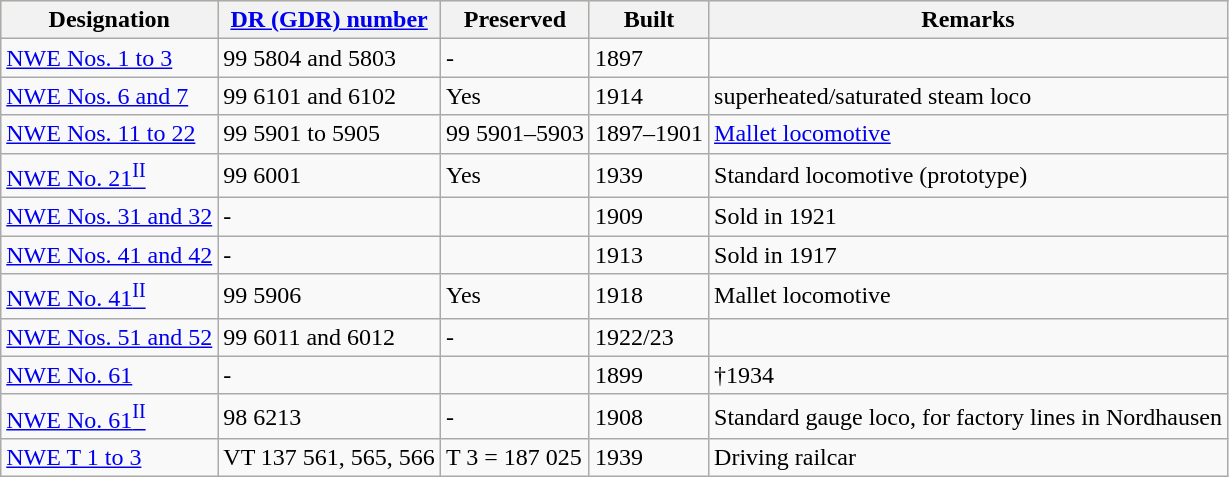<table class="wikitable">
<tr style="background:#ffdead;">
<th>Designation</th>
<th><a href='#'>DR (GDR) number</a></th>
<th>Preserved</th>
<th>Built</th>
<th>Remarks</th>
</tr>
<tr>
<td><a href='#'>NWE Nos. 1 to 3</a></td>
<td>99 5804 and 5803</td>
<td>-</td>
<td>1897</td>
<td></td>
</tr>
<tr>
<td><a href='#'>NWE Nos. 6 and 7</a></td>
<td>99 6101 and 6102</td>
<td>Yes</td>
<td>1914</td>
<td>superheated/saturated steam loco</td>
</tr>
<tr>
<td><a href='#'>NWE Nos. 11 to 22</a></td>
<td>99 5901 to 5905</td>
<td>99 5901–5903</td>
<td>1897–1901</td>
<td><a href='#'>Mallet locomotive</a></td>
</tr>
<tr>
<td><a href='#'>NWE No. 21<sup>II</sup></a></td>
<td>99 6001</td>
<td>Yes</td>
<td>1939</td>
<td>Standard locomotive (prototype)</td>
</tr>
<tr>
<td><a href='#'>NWE Nos. 31 and 32</a></td>
<td>-</td>
<td></td>
<td>1909</td>
<td>Sold in 1921</td>
</tr>
<tr>
<td><a href='#'>NWE Nos. 41 and 42</a></td>
<td>-</td>
<td></td>
<td>1913</td>
<td>Sold in 1917</td>
</tr>
<tr>
<td><a href='#'>NWE No. 41<sup>II</sup></a></td>
<td>99 5906</td>
<td>Yes</td>
<td>1918</td>
<td>Mallet locomotive</td>
</tr>
<tr>
<td><a href='#'>NWE Nos. 51 and 52</a></td>
<td>99 6011 and 6012</td>
<td>-</td>
<td>1922/23</td>
<td></td>
</tr>
<tr>
<td><a href='#'>NWE No. 61</a></td>
<td>-</td>
<td></td>
<td>1899</td>
<td>†1934</td>
</tr>
<tr>
<td><a href='#'>NWE No. 61<sup>II</sup></a></td>
<td>98 6213</td>
<td>-</td>
<td>1908</td>
<td>Standard gauge loco, for factory lines in Nordhausen</td>
</tr>
<tr>
<td><a href='#'>NWE T 1 to 3</a></td>
<td>VT 137 561, 565, 566</td>
<td>T 3 = 187 025</td>
<td>1939</td>
<td>Driving railcar</td>
</tr>
</table>
